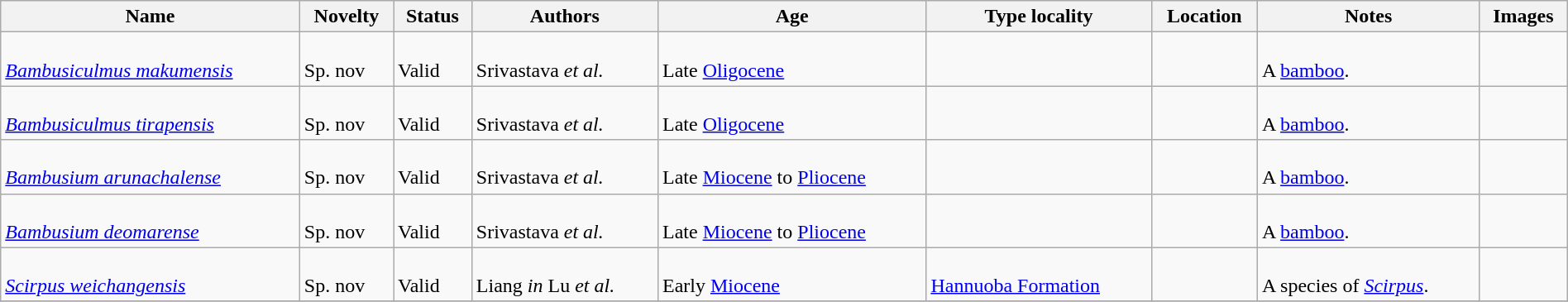<table class="wikitable sortable" align="center" width="100%">
<tr>
<th>Name</th>
<th>Novelty</th>
<th>Status</th>
<th>Authors</th>
<th>Age</th>
<th>Type locality</th>
<th>Location</th>
<th>Notes</th>
<th>Images</th>
</tr>
<tr>
<td><br><em><a href='#'>Bambusiculmus makumensis</a></em></td>
<td><br>Sp. nov</td>
<td><br>Valid</td>
<td><br>Srivastava <em>et al.</em></td>
<td><br>Late <a href='#'>Oligocene</a></td>
<td></td>
<td><br></td>
<td><br>A <a href='#'>bamboo</a>.</td>
<td></td>
</tr>
<tr>
<td><br><em><a href='#'>Bambusiculmus tirapensis</a></em></td>
<td><br>Sp. nov</td>
<td><br>Valid</td>
<td><br>Srivastava <em>et al.</em></td>
<td><br>Late <a href='#'>Oligocene</a></td>
<td></td>
<td><br></td>
<td><br>A <a href='#'>bamboo</a>.</td>
<td></td>
</tr>
<tr>
<td><br><em><a href='#'>Bambusium arunachalense</a></em></td>
<td><br>Sp. nov</td>
<td><br>Valid</td>
<td><br>Srivastava <em>et al.</em></td>
<td><br>Late <a href='#'>Miocene</a> to <a href='#'>Pliocene</a></td>
<td></td>
<td><br></td>
<td><br>A <a href='#'>bamboo</a>.</td>
<td></td>
</tr>
<tr>
<td><br><em><a href='#'>Bambusium deomarense</a></em></td>
<td><br>Sp. nov</td>
<td><br>Valid</td>
<td><br>Srivastava <em>et al.</em></td>
<td><br>Late <a href='#'>Miocene</a> to <a href='#'>Pliocene</a></td>
<td></td>
<td><br></td>
<td><br>A <a href='#'>bamboo</a>.</td>
<td></td>
</tr>
<tr>
<td><br><em><a href='#'>Scirpus weichangensis</a></em></td>
<td><br>Sp. nov</td>
<td><br>Valid</td>
<td><br>Liang <em>in</em> Lu <em>et al.</em></td>
<td><br>Early <a href='#'>Miocene</a></td>
<td><br><a href='#'>Hannuoba Formation</a></td>
<td><br></td>
<td><br>A species of <em><a href='#'>Scirpus</a></em>.</td>
<td></td>
</tr>
<tr>
</tr>
</table>
